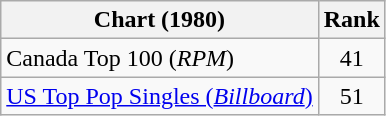<table class="wikitable">
<tr>
<th align="left">Chart (1980)</th>
<th align="left">Rank</th>
</tr>
<tr>
<td>Canada Top 100 (<em>RPM</em>)</td>
<td style="text-align:center;">41</td>
</tr>
<tr>
<td><a href='#'>US Top Pop Singles (<em>Billboard</em>)</a></td>
<td align="center">51</td>
</tr>
</table>
